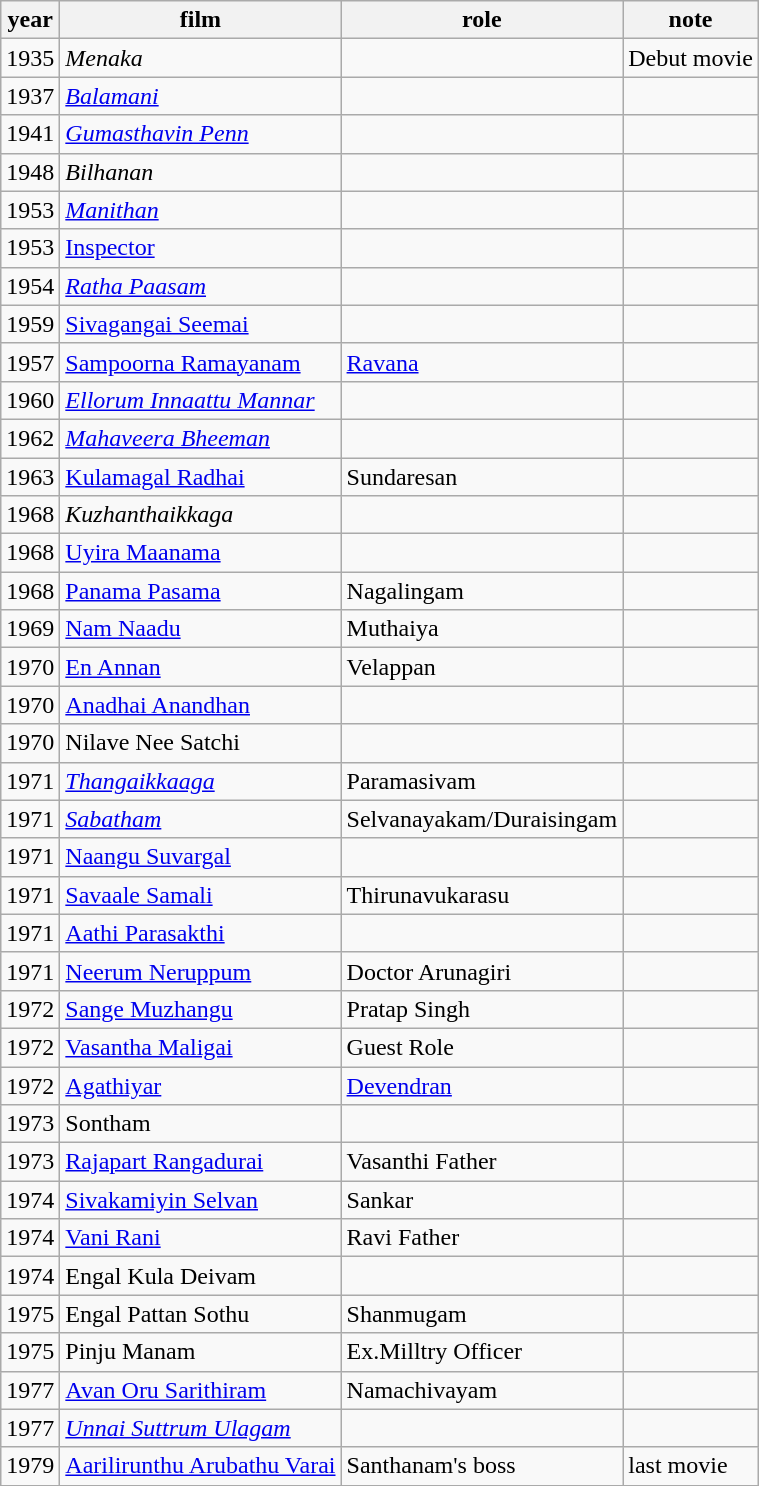<table class="wikitable">
<tr>
<th>year</th>
<th>film</th>
<th>role</th>
<th>note</th>
</tr>
<tr>
<td>1935</td>
<td><em>Menaka</em></td>
<td></td>
<td>Debut movie</td>
</tr>
<tr>
<td>1937</td>
<td><em><a href='#'>Balamani</a></em></td>
<td></td>
<td></td>
</tr>
<tr>
<td>1941</td>
<td><em><a href='#'>Gumasthavin Penn</a></em></td>
<td></td>
<td></td>
</tr>
<tr>
<td>1948</td>
<td><em>Bilhanan</em></td>
<td></td>
<td></td>
</tr>
<tr>
<td>1953</td>
<td><em><a href='#'>Manithan</a></em></td>
<td></td>
<td></td>
</tr>
<tr>
<td>1953</td>
<td><a href='#'>Inspector</a></td>
<td></td>
<td></td>
</tr>
<tr>
<td>1954</td>
<td><em><a href='#'>Ratha Paasam</a></em></td>
<td></td>
<td></td>
</tr>
<tr>
<td>1959</td>
<td><a href='#'>Sivagangai Seemai</a></td>
<td></td>
<td></td>
</tr>
<tr>
<td>1957</td>
<td><a href='#'>Sampoorna Ramayanam</a></td>
<td><a href='#'>Ravana</a></td>
<td></td>
</tr>
<tr>
<td>1960</td>
<td><em><a href='#'>Ellorum Innaattu Mannar</a></em></td>
<td></td>
<td></td>
</tr>
<tr>
<td>1962</td>
<td><em><a href='#'>Mahaveera Bheeman</a></em></td>
<td></td>
<td></td>
</tr>
<tr>
<td>1963</td>
<td><a href='#'>Kulamagal Radhai</a></td>
<td>Sundaresan</td>
<td></td>
</tr>
<tr>
<td>1968</td>
<td><em>Kuzhanthaikkaga</em></td>
<td></td>
<td></td>
</tr>
<tr>
<td>1968</td>
<td><a href='#'>Uyira Maanama</a></td>
<td></td>
<td></td>
</tr>
<tr>
<td>1968</td>
<td><a href='#'>Panama Pasama</a></td>
<td>Nagalingam</td>
<td></td>
</tr>
<tr>
<td>1969</td>
<td><a href='#'>Nam Naadu</a></td>
<td>Muthaiya</td>
<td></td>
</tr>
<tr>
<td>1970</td>
<td><a href='#'>En Annan</a></td>
<td>Velappan</td>
<td></td>
</tr>
<tr>
<td>1970</td>
<td><a href='#'>Anadhai Anandhan</a></td>
<td></td>
<td></td>
</tr>
<tr>
<td>1970</td>
<td>Nilave Nee Satchi</td>
<td></td>
<td></td>
</tr>
<tr>
<td>1971</td>
<td><em><a href='#'>Thangaikkaaga</a></em></td>
<td>Paramasivam</td>
<td></td>
</tr>
<tr>
<td>1971</td>
<td><em><a href='#'>Sabatham</a></em></td>
<td>Selvanayakam/Duraisingam</td>
<td></td>
</tr>
<tr>
<td>1971</td>
<td><a href='#'>Naangu Suvargal</a></td>
<td></td>
<td></td>
</tr>
<tr>
<td>1971</td>
<td><a href='#'>Savaale Samali</a></td>
<td>Thirunavukarasu</td>
<td></td>
</tr>
<tr>
<td>1971</td>
<td><a href='#'>Aathi Parasakthi</a></td>
<td></td>
<td></td>
</tr>
<tr>
<td>1971</td>
<td><a href='#'>Neerum Neruppum</a></td>
<td>Doctor Arunagiri</td>
<td></td>
</tr>
<tr>
<td>1972</td>
<td><a href='#'>Sange Muzhangu</a></td>
<td>Pratap Singh</td>
<td></td>
</tr>
<tr>
<td>1972</td>
<td><a href='#'>Vasantha Maligai</a></td>
<td>Guest Role</td>
<td></td>
</tr>
<tr>
<td>1972</td>
<td><a href='#'>Agathiyar</a></td>
<td><a href='#'>Devendran</a></td>
<td></td>
</tr>
<tr>
<td>1973</td>
<td>Sontham</td>
<td></td>
<td></td>
</tr>
<tr>
<td>1973</td>
<td><a href='#'>Rajapart Rangadurai</a></td>
<td>Vasanthi Father</td>
<td></td>
</tr>
<tr>
<td>1974</td>
<td><a href='#'>Sivakamiyin Selvan</a></td>
<td>Sankar</td>
<td></td>
</tr>
<tr>
<td>1974</td>
<td><a href='#'>Vani Rani</a></td>
<td>Ravi Father</td>
<td></td>
</tr>
<tr>
<td>1974</td>
<td>Engal Kula Deivam</td>
<td></td>
<td></td>
</tr>
<tr>
<td>1975</td>
<td>Engal Pattan Sothu</td>
<td>Shanmugam</td>
<td></td>
</tr>
<tr>
<td>1975</td>
<td>Pinju Manam</td>
<td>Ex.Milltry Officer</td>
<td></td>
</tr>
<tr>
<td>1977</td>
<td><a href='#'>Avan Oru Sarithiram</a></td>
<td>Namachivayam</td>
<td></td>
</tr>
<tr>
<td>1977</td>
<td><em><a href='#'>Unnai Suttrum Ulagam</a></em></td>
<td></td>
<td></td>
</tr>
<tr>
<td>1979</td>
<td><a href='#'>Aarilirunthu Arubathu Varai</a></td>
<td>Santhanam's boss</td>
<td>last movie</td>
</tr>
</table>
